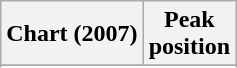<table class="wikitable">
<tr>
<th>Chart (2007)</th>
<th>Peak<br>position</th>
</tr>
<tr>
</tr>
<tr>
</tr>
</table>
